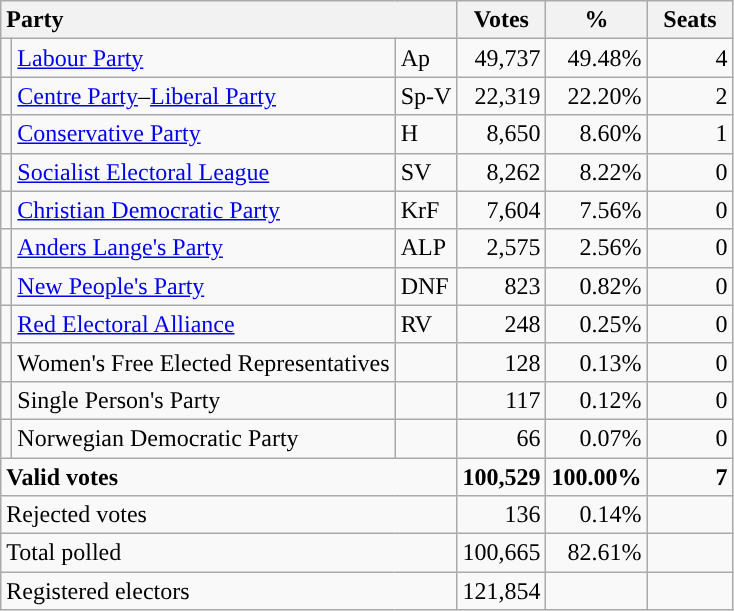<table class="wikitable" border="1" style="text-align:right;">
<tr>
<th style="text-align:left;" colspan=3>Party</th>
<th align=center width="50">Votes</th>
<th align=center width="50">%</th>
<th align=center width="50">Seats</th>
</tr>
<tr>
<td style="color:inherit;background:"></td>
<td align=left><a href='#'>Labour Party</a></td>
<td align=left>Ap</td>
<td>49,737</td>
<td>49.48%</td>
<td>4</td>
</tr>
<tr>
<td></td>
<td align=left><a href='#'>Centre Party</a>–<a href='#'>Liberal Party</a></td>
<td align=left>Sp-V</td>
<td>22,319</td>
<td>22.20%</td>
<td>2</td>
</tr>
<tr>
<td style="color:inherit;background:"></td>
<td align=left><a href='#'>Conservative Party</a></td>
<td align=left>H</td>
<td>8,650</td>
<td>8.60%</td>
<td>1</td>
</tr>
<tr>
<td style="color:inherit;background:"></td>
<td align=left><a href='#'>Socialist Electoral League</a></td>
<td align=left>SV</td>
<td>8,262</td>
<td>8.22%</td>
<td>0</td>
</tr>
<tr>
<td style="color:inherit;background:"></td>
<td align=left><a href='#'>Christian Democratic Party</a></td>
<td align=left>KrF</td>
<td>7,604</td>
<td>7.56%</td>
<td>0</td>
</tr>
<tr>
<td style="color:inherit;background:"></td>
<td align=left><a href='#'>Anders Lange's Party</a></td>
<td align=left>ALP</td>
<td>2,575</td>
<td>2.56%</td>
<td>0</td>
</tr>
<tr>
<td style="color:inherit;background:"></td>
<td align=left><a href='#'>New People's Party</a></td>
<td align=left>DNF</td>
<td>823</td>
<td>0.82%</td>
<td>0</td>
</tr>
<tr>
<td style="color:inherit;background:"></td>
<td align=left><a href='#'>Red Electoral Alliance</a></td>
<td align=left>RV</td>
<td>248</td>
<td>0.25%</td>
<td>0</td>
</tr>
<tr>
<td></td>
<td align=left>Women's Free Elected Representatives</td>
<td align=left></td>
<td>128</td>
<td>0.13%</td>
<td>0</td>
</tr>
<tr>
<td></td>
<td align=left>Single Person's Party</td>
<td align=left></td>
<td>117</td>
<td>0.12%</td>
<td>0</td>
</tr>
<tr>
<td></td>
<td align=left>Norwegian Democratic Party</td>
<td align=left></td>
<td>66</td>
<td>0.07%</td>
<td>0</td>
</tr>
<tr style="font-weight:bold">
<td align=left colspan=3>Valid votes</td>
<td>100,529</td>
<td>100.00%</td>
<td>7</td>
</tr>
<tr>
<td align=left colspan=3>Rejected votes</td>
<td>136</td>
<td>0.14%</td>
<td></td>
</tr>
<tr>
<td align=left colspan=3>Total polled</td>
<td>100,665</td>
<td>82.61%</td>
<td></td>
</tr>
<tr>
<td align=left colspan=3>Registered electors</td>
<td>121,854</td>
<td></td>
<td></td>
</tr>
</table>
